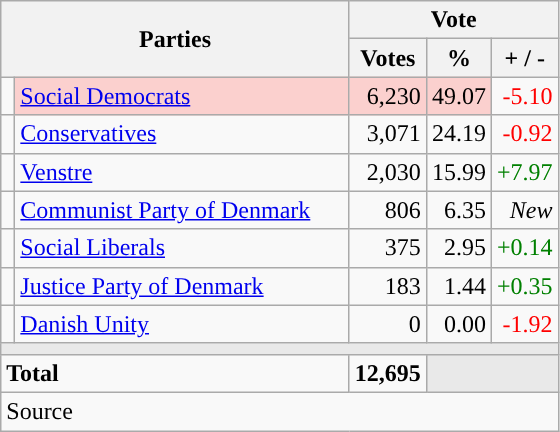<table class="wikitable" style="text-align:right;">
<tr>
<th style="text-align:centre;" rowspan="2" colspan="2" width="225">Parties</th>
<th colspan="3">Vote</th>
</tr>
<tr>
<th width="15">Votes</th>
<th width="15">%</th>
<th width="15">+ / -</th>
</tr>
<tr>
<td width="2" style="color:inherit;background:"></td>
<td bgcolor=#fbd0ce  align="left"><a href='#'>Social Democrats</a></td>
<td bgcolor=#fbd0ce>6,230</td>
<td bgcolor=#fbd0ce>49.07</td>
<td style=color:red;>-5.10</td>
</tr>
<tr>
<td width="2" style="color:inherit;background:"></td>
<td align="left"><a href='#'>Conservatives</a></td>
<td>3,071</td>
<td>24.19</td>
<td style=color:red;>-0.92</td>
</tr>
<tr>
<td width="2" style="color:inherit;background:"></td>
<td align="left"><a href='#'>Venstre</a></td>
<td>2,030</td>
<td>15.99</td>
<td style=color:green;>+7.97</td>
</tr>
<tr>
<td width="2" style="color:inherit;background:"></td>
<td align="left"><a href='#'>Communist Party of Denmark</a></td>
<td>806</td>
<td>6.35</td>
<td><em>New</em></td>
</tr>
<tr>
<td width="2" style="color:inherit;background:"></td>
<td align="left"><a href='#'>Social Liberals</a></td>
<td>375</td>
<td>2.95</td>
<td style=color:green;>+0.14</td>
</tr>
<tr>
<td width="2" style="color:inherit;background:"></td>
<td align="left"><a href='#'>Justice Party of Denmark</a></td>
<td>183</td>
<td>1.44</td>
<td style=color:green;>+0.35</td>
</tr>
<tr>
<td width="2" style="color:inherit;background:"></td>
<td align="left"><a href='#'>Danish Unity</a></td>
<td>0</td>
<td>0.00</td>
<td style=color:red;>-1.92</td>
</tr>
<tr>
<td colspan="7" bgcolor="#E9E9E9"></td>
</tr>
<tr>
<td align="left" colspan="2"><strong>Total</strong></td>
<td><strong>12,695</strong></td>
<td bgcolor="#E9E9E9" colspan="2"></td>
</tr>
<tr>
<td align="left" colspan="6">Source</td>
</tr>
</table>
